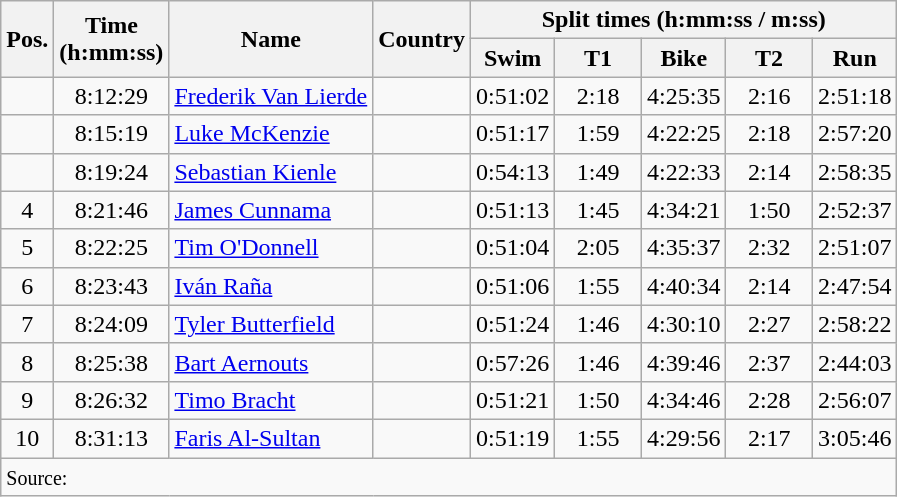<table class="wikitable" style="text-align:center">
<tr>
<th rowspan="2">Pos.</th>
<th rowspan="2">Time<br>(h:mm:ss)</th>
<th rowspan="2">Name</th>
<th rowspan="2">Country</th>
<th colspan="5">Split times (h:mm:ss / m:ss)</th>
</tr>
<tr>
<th>Swim</th>
<th>    T1    </th>
<th>Bike</th>
<th>    T2    </th>
<th>Run</th>
</tr>
<tr>
<td></td>
<td>8:12:29</td>
<td align="left"><a href='#'>Frederik Van Lierde</a></td>
<td align="left"></td>
<td>0:51:02</td>
<td>2:18</td>
<td>4:25:35</td>
<td>2:16</td>
<td>2:51:18</td>
</tr>
<tr>
<td></td>
<td>8:15:19</td>
<td align="left"><a href='#'>Luke McKenzie</a></td>
<td align="left"></td>
<td>0:51:17</td>
<td>1:59</td>
<td>4:22:25</td>
<td>2:18</td>
<td>2:57:20</td>
</tr>
<tr>
<td></td>
<td>8:19:24</td>
<td align="left"><a href='#'>Sebastian Kienle</a></td>
<td align="left"></td>
<td>0:54:13</td>
<td>1:49</td>
<td>4:22:33</td>
<td>2:14</td>
<td>2:58:35</td>
</tr>
<tr>
<td>4</td>
<td>8:21:46</td>
<td align="left"><a href='#'>James Cunnama</a></td>
<td align="left"></td>
<td>0:51:13</td>
<td>1:45</td>
<td>4:34:21</td>
<td>1:50</td>
<td>2:52:37</td>
</tr>
<tr>
<td>5</td>
<td>8:22:25</td>
<td align="left"><a href='#'>Tim O'Donnell</a></td>
<td align="left"></td>
<td>0:51:04</td>
<td>2:05</td>
<td>4:35:37</td>
<td>2:32</td>
<td>2:51:07</td>
</tr>
<tr>
<td>6</td>
<td>8:23:43</td>
<td align="left"><a href='#'>Iván Raña</a></td>
<td align="left"></td>
<td>0:51:06</td>
<td>1:55</td>
<td>4:40:34</td>
<td>2:14</td>
<td>2:47:54</td>
</tr>
<tr>
<td>7</td>
<td>8:24:09</td>
<td align="left"><a href='#'>Tyler Butterfield</a></td>
<td align="left"></td>
<td>0:51:24</td>
<td>1:46</td>
<td>4:30:10</td>
<td>2:27</td>
<td>2:58:22</td>
</tr>
<tr>
<td>8</td>
<td>8:25:38</td>
<td align="left"><a href='#'>Bart Aernouts</a></td>
<td align="left"></td>
<td>0:57:26</td>
<td>1:46</td>
<td>4:39:46</td>
<td>2:37</td>
<td>2:44:03</td>
</tr>
<tr>
<td>9</td>
<td>8:26:32</td>
<td align="left"><a href='#'>Timo Bracht</a></td>
<td align="left"></td>
<td>0:51:21</td>
<td>1:50</td>
<td>4:34:46</td>
<td>2:28</td>
<td>2:56:07</td>
</tr>
<tr>
<td>10</td>
<td>8:31:13</td>
<td align="left"><a href='#'>Faris Al-Sultan</a></td>
<td align="left"></td>
<td>0:51:19</td>
<td>1:55</td>
<td>4:29:56</td>
<td>2:17</td>
<td>3:05:46</td>
</tr>
<tr>
<td colspan="9" align="left"><small>Source:</small></td>
</tr>
</table>
